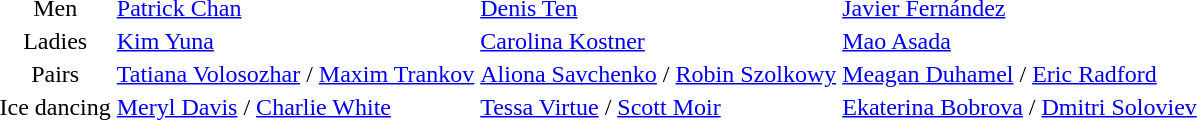<table>
<tr>
<td align=center>Men</td>
<td> <a href='#'>Patrick Chan</a></td>
<td> <a href='#'>Denis Ten</a></td>
<td> <a href='#'>Javier Fernández</a></td>
</tr>
<tr>
<td align=center>Ladies</td>
<td> <a href='#'>Kim Yuna</a></td>
<td> <a href='#'>Carolina Kostner</a></td>
<td> <a href='#'>Mao Asada</a></td>
</tr>
<tr>
<td align=center>Pairs</td>
<td> <a href='#'>Tatiana Volosozhar</a> / <a href='#'>Maxim Trankov</a></td>
<td> <a href='#'>Aliona Savchenko</a> / <a href='#'>Robin Szolkowy</a></td>
<td> <a href='#'>Meagan Duhamel</a> / <a href='#'>Eric Radford</a></td>
</tr>
<tr>
<td align=center>Ice dancing</td>
<td> <a href='#'>Meryl Davis</a> / <a href='#'>Charlie White</a></td>
<td> <a href='#'>Tessa Virtue</a> / <a href='#'>Scott Moir</a></td>
<td> <a href='#'>Ekaterina Bobrova</a> / <a href='#'>Dmitri Soloviev</a></td>
</tr>
</table>
